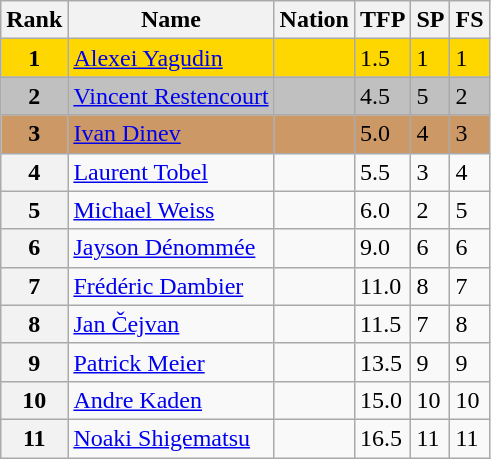<table class="wikitable">
<tr>
<th>Rank</th>
<th>Name</th>
<th>Nation</th>
<th>TFP</th>
<th>SP</th>
<th>FS</th>
</tr>
<tr bgcolor="gold">
<td align="center"><strong>1</strong></td>
<td><a href='#'>Alexei Yagudin</a></td>
<td></td>
<td>1.5</td>
<td>1</td>
<td>1</td>
</tr>
<tr bgcolor="silver">
<td align="center"><strong>2</strong></td>
<td><a href='#'>Vincent Restencourt</a></td>
<td></td>
<td>4.5</td>
<td>5</td>
<td>2</td>
</tr>
<tr bgcolor="cc9966">
<td align="center"><strong>3</strong></td>
<td><a href='#'>Ivan Dinev</a></td>
<td></td>
<td>5.0</td>
<td>4</td>
<td>3</td>
</tr>
<tr>
<th>4</th>
<td><a href='#'>Laurent Tobel</a></td>
<td></td>
<td>5.5</td>
<td>3</td>
<td>4</td>
</tr>
<tr>
<th>5</th>
<td><a href='#'>Michael Weiss</a></td>
<td></td>
<td>6.0</td>
<td>2</td>
<td>5</td>
</tr>
<tr>
<th>6</th>
<td><a href='#'>Jayson Dénommée</a></td>
<td></td>
<td>9.0</td>
<td>6</td>
<td>6</td>
</tr>
<tr>
<th>7</th>
<td><a href='#'>Frédéric Dambier</a></td>
<td></td>
<td>11.0</td>
<td>8</td>
<td>7</td>
</tr>
<tr>
<th>8</th>
<td><a href='#'>Jan Čejvan</a></td>
<td></td>
<td>11.5</td>
<td>7</td>
<td>8</td>
</tr>
<tr>
<th>9</th>
<td><a href='#'>Patrick Meier</a></td>
<td></td>
<td>13.5</td>
<td>9</td>
<td>9</td>
</tr>
<tr>
<th>10</th>
<td><a href='#'>Andre Kaden</a></td>
<td></td>
<td>15.0</td>
<td>10</td>
<td>10</td>
</tr>
<tr>
<th>11</th>
<td><a href='#'>Noaki Shigematsu</a></td>
<td></td>
<td>16.5</td>
<td>11</td>
<td>11</td>
</tr>
</table>
